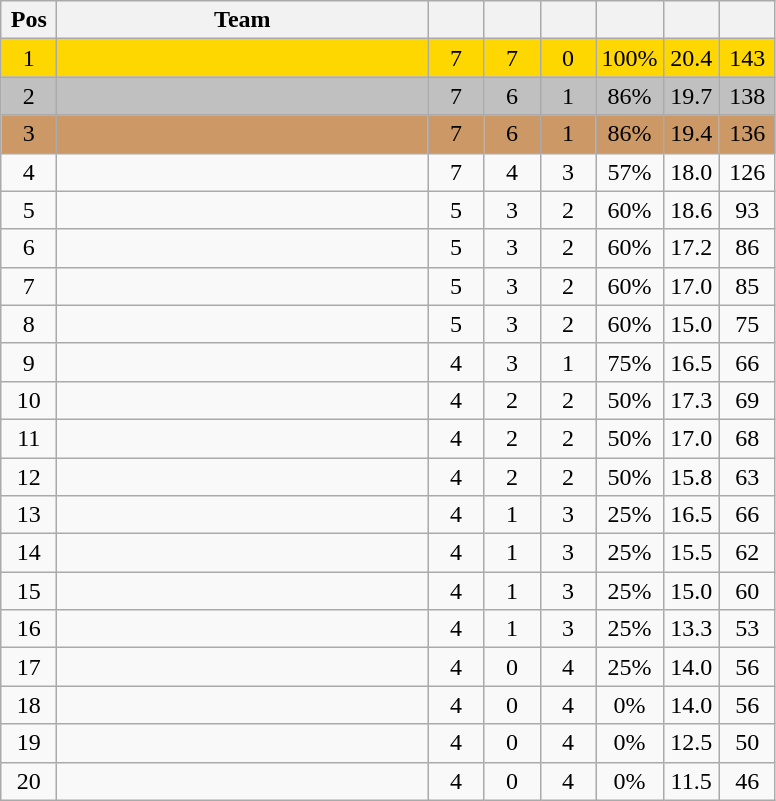<table class="wikitable" style="text-align:center">
<tr>
<th width=30>Pos</th>
<th width=240>Team</th>
<th width=30></th>
<th width=30></th>
<th width=30></th>
<th width=30></th>
<th width=30></th>
<th width=30></th>
</tr>
<tr bgcolor=gold>
<td>1</td>
<td align=left></td>
<td>7</td>
<td>7</td>
<td>0</td>
<td>100%</td>
<td>20.4</td>
<td>143</td>
</tr>
<tr bgcolor=silver>
<td>2</td>
<td align=left></td>
<td>7</td>
<td>6</td>
<td>1</td>
<td>86%</td>
<td>19.7</td>
<td>138</td>
</tr>
<tr bgcolor=cc9966>
<td>3</td>
<td align=left></td>
<td>7</td>
<td>6</td>
<td>1</td>
<td>86%</td>
<td>19.4</td>
<td>136</td>
</tr>
<tr>
<td>4</td>
<td align=left></td>
<td>7</td>
<td>4</td>
<td>3</td>
<td>57%</td>
<td>18.0</td>
<td>126</td>
</tr>
<tr>
<td>5</td>
<td align=left></td>
<td>5</td>
<td>3</td>
<td>2</td>
<td>60%</td>
<td>18.6</td>
<td>93</td>
</tr>
<tr>
<td>6</td>
<td align=left></td>
<td>5</td>
<td>3</td>
<td>2</td>
<td>60%</td>
<td>17.2</td>
<td>86</td>
</tr>
<tr>
<td>7</td>
<td align=left></td>
<td>5</td>
<td>3</td>
<td>2</td>
<td>60%</td>
<td>17.0</td>
<td>85</td>
</tr>
<tr>
<td>8</td>
<td align=left></td>
<td>5</td>
<td>3</td>
<td>2</td>
<td>60%</td>
<td>15.0</td>
<td>75</td>
</tr>
<tr>
<td>9</td>
<td align=left></td>
<td>4</td>
<td>3</td>
<td>1</td>
<td>75%</td>
<td>16.5</td>
<td>66</td>
</tr>
<tr>
<td>10</td>
<td align=left></td>
<td>4</td>
<td>2</td>
<td>2</td>
<td>50%</td>
<td>17.3</td>
<td>69</td>
</tr>
<tr>
<td>11</td>
<td align=left></td>
<td>4</td>
<td>2</td>
<td>2</td>
<td>50%</td>
<td>17.0</td>
<td>68</td>
</tr>
<tr>
<td>12</td>
<td align=left></td>
<td>4</td>
<td>2</td>
<td>2</td>
<td>50%</td>
<td>15.8</td>
<td>63</td>
</tr>
<tr>
<td>13</td>
<td align=left></td>
<td>4</td>
<td>1</td>
<td>3</td>
<td>25%</td>
<td>16.5</td>
<td>66</td>
</tr>
<tr>
<td>14</td>
<td align=left></td>
<td>4</td>
<td>1</td>
<td>3</td>
<td>25%</td>
<td>15.5</td>
<td>62</td>
</tr>
<tr>
<td>15</td>
<td align=left></td>
<td>4</td>
<td>1</td>
<td>3</td>
<td>25%</td>
<td>15.0</td>
<td>60</td>
</tr>
<tr>
<td>16</td>
<td align=left></td>
<td>4</td>
<td>1</td>
<td>3</td>
<td>25%</td>
<td>13.3</td>
<td>53</td>
</tr>
<tr>
<td>17</td>
<td align=left></td>
<td>4</td>
<td>0</td>
<td>4</td>
<td>25%</td>
<td>14.0</td>
<td>56</td>
</tr>
<tr>
<td>18</td>
<td align=left></td>
<td>4</td>
<td>0</td>
<td>4</td>
<td>0%</td>
<td>14.0</td>
<td>56</td>
</tr>
<tr>
<td>19</td>
<td align=left></td>
<td>4</td>
<td>0</td>
<td>4</td>
<td>0%</td>
<td>12.5</td>
<td>50</td>
</tr>
<tr>
<td>20</td>
<td align=left></td>
<td>4</td>
<td>0</td>
<td>4</td>
<td>0%</td>
<td>11.5</td>
<td>46</td>
</tr>
</table>
